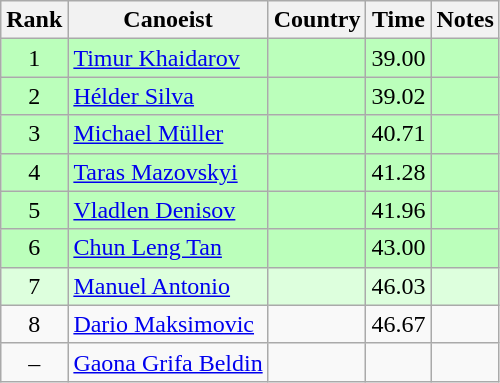<table class="wikitable" style="text-align:center">
<tr>
<th>Rank</th>
<th>Canoeist</th>
<th>Country</th>
<th>Time</th>
<th>Notes</th>
</tr>
<tr bgcolor=bbffbb>
<td>1</td>
<td align="left"><a href='#'>Timur Khaidarov</a></td>
<td align="left"></td>
<td>39.00</td>
<td></td>
</tr>
<tr bgcolor=bbffbb>
<td>2</td>
<td align="left"><a href='#'>Hélder Silva</a></td>
<td align="left"></td>
<td>39.02</td>
<td></td>
</tr>
<tr bgcolor=bbffbb>
<td>3</td>
<td align="left"><a href='#'>Michael Müller</a></td>
<td align="left"></td>
<td>40.71</td>
<td></td>
</tr>
<tr bgcolor=bbffbb>
<td>4</td>
<td align="left"><a href='#'>Taras Mazovskyi</a></td>
<td align="left"></td>
<td>41.28</td>
<td></td>
</tr>
<tr bgcolor=bbffbb>
<td>5</td>
<td align="left"><a href='#'>Vladlen Denisov</a></td>
<td align="left"></td>
<td>41.96</td>
<td></td>
</tr>
<tr bgcolor=bbffbb>
<td>6</td>
<td align="left"><a href='#'>Chun Leng Tan</a></td>
<td align="left"></td>
<td>43.00</td>
<td></td>
</tr>
<tr bgcolor=ddffdd>
<td>7</td>
<td align="left"><a href='#'>Manuel Antonio</a></td>
<td align="left"></td>
<td>46.03</td>
<td></td>
</tr>
<tr>
<td>8</td>
<td align="left"><a href='#'>Dario Maksimovic</a></td>
<td align="left"></td>
<td>46.67</td>
<td></td>
</tr>
<tr>
<td>–</td>
<td align="left"><a href='#'>Gaona Grifa Beldin</a></td>
<td align="left"></td>
<td></td>
<td></td>
</tr>
</table>
